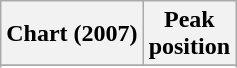<table class="wikitable plainrowheaders sortable" style="text-align:center;">
<tr>
<th scope="col">Chart (2007)</th>
<th scope="col">Peak<br>position</th>
</tr>
<tr>
</tr>
<tr>
</tr>
<tr>
</tr>
</table>
